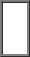<table border="1" cellpadding="8" cellspacing="0" align="center">
<tr>
<td><br></td>
</tr>
</table>
